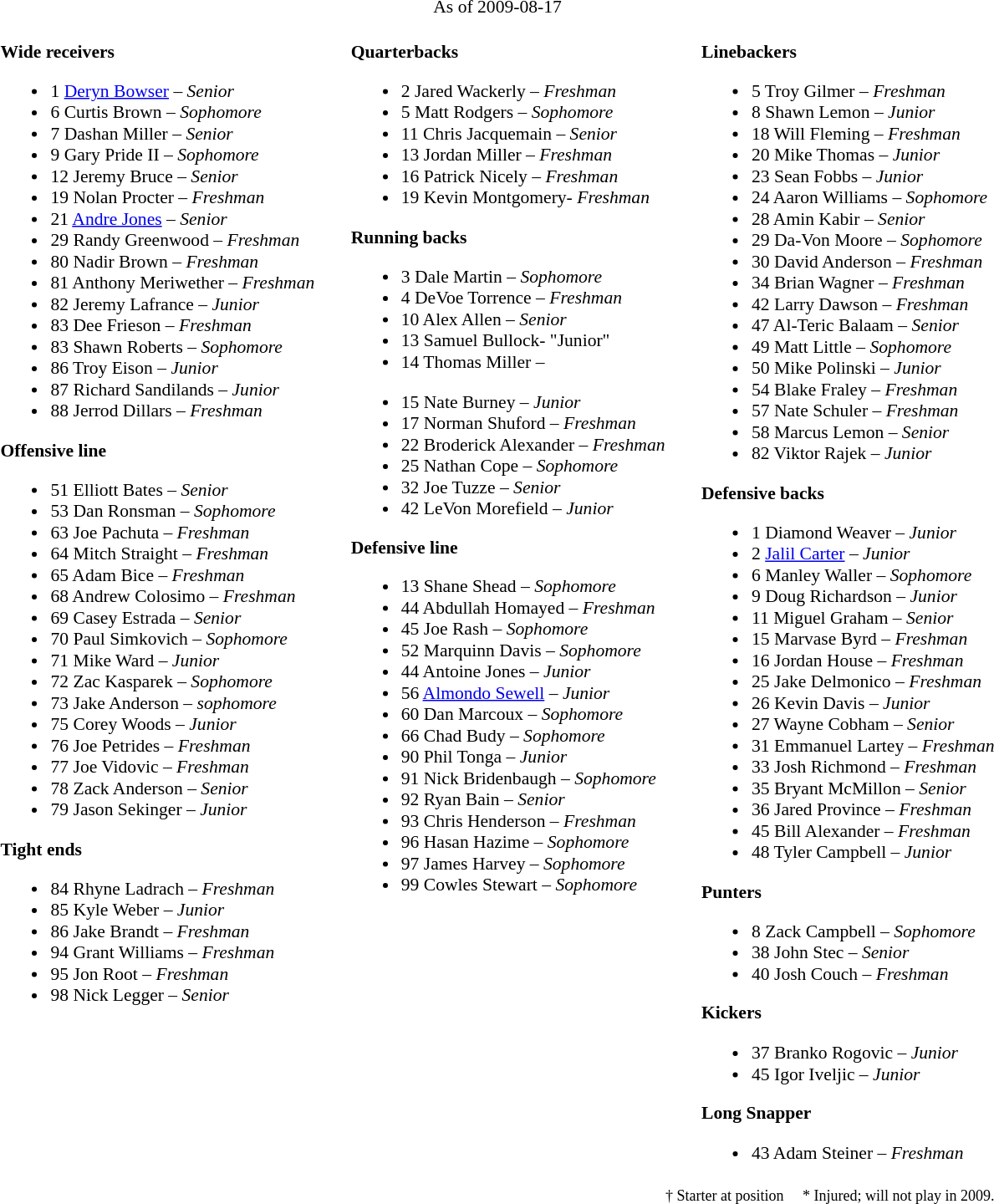<table class="toccolours" style="border-collapse:collapse; font-size:90%;">
<tr>
<td colspan="7" align="center">As of 2009-08-17</td>
</tr>
<tr>
<td valign="top"><br><strong>Wide receivers</strong><ul><li>1 <a href='#'>Deryn Bowser</a> – <em>Senior</em></li><li>6 Curtis Brown – <em>Sophomore</em></li><li>7 Dashan Miller – <em>Senior</em></li><li>9 Gary Pride II – <em>Sophomore</em></li><li>12 Jeremy Bruce – <em>Senior</em></li><li>19 Nolan Procter – <em>Freshman</em></li><li>21 <a href='#'>Andre Jones</a> – <em>Senior</em></li><li>29 Randy Greenwood – <em>Freshman</em></li><li>80 Nadir Brown – <em> Freshman</em></li><li>81 Anthony Meriwether – <em>Freshman</em></li><li>82 Jeremy Lafrance – <em>Junior</em></li><li>83 Dee Frieson – <em>Freshman</em></li><li>83 Shawn Roberts – <em>Sophomore</em></li><li>86 Troy Eison – <em>Junior</em></li><li>87 Richard Sandilands – <em>Junior</em></li><li>88 Jerrod Dillars – <em>Freshman</em></li></ul><strong>Offensive line</strong><ul><li>51 Elliott Bates – <em>Senior</em></li><li>53 Dan Ronsman – <em>Sophomore</em></li><li>63 Joe Pachuta – <em>Freshman</em></li><li>64 Mitch Straight – <em> Freshman</em></li><li>65 Adam Bice – <em> Freshman</em></li><li>68 Andrew Colosimo – <em> Freshman</em></li><li>69 Casey Estrada – <em>Senior</em></li><li>70 Paul Simkovich – <em>Sophomore</em></li><li>71 Mike Ward – <em>Junior</em></li><li>72 Zac Kasparek – <em>Sophomore</em></li><li>73 Jake Anderson – <em>sophomore</em></li><li>75 Corey Woods – <em>Junior</em></li><li>76 Joe Petrides – <em>Freshman</em></li><li>77 Joe Vidovic – <em>Freshman</em></li><li>78 Zack Anderson – <em>Senior</em></li><li>79 Jason Sekinger – <em>Junior</em></li></ul><strong>Tight ends</strong><ul><li>84 Rhyne Ladrach – <em> Freshman</em></li><li>85 Kyle Weber – <em>Junior</em></li><li>86 Jake Brandt – <em>Freshman</em></li><li>94 Grant Williams – <em>Freshman</em></li><li>95 Jon Root – <em>Freshman</em></li><li>98 Nick Legger – <em>Senior</em></li></ul></td>
<td width="25"> </td>
<td valign="top"><br><strong>Quarterbacks</strong><ul><li>2 Jared Wackerly – <em> Freshman</em></li><li>5 Matt Rodgers – <em>Sophomore</em></li><li>11 Chris Jacquemain – <em>Senior</em></li><li>13 Jordan Miller – <em> Freshman</em></li><li>16 Patrick Nicely – <em>Freshman</em></li><li>19 Kevin Montgomery- <em> Freshman</em></li></ul><strong>Running backs</strong><ul><li>3 Dale Martin – <em>Sophomore</em></li><li>4 DeVoe Torrence – <em> Freshman</em></li><li>10 Alex Allen – <em>Senior</em></li><li>13 Samuel Bullock- "Junior"</li><li>14 Thomas Miller –</li></ul><ul><li>15 Nate Burney – <em>Junior</em></li><li>17 Norman Shuford – <em> Freshman</em></li><li>22 Broderick Alexander – <em>Freshman</em></li><li>25 Nathan Cope – <em>Sophomore</em></li><li>32 Joe Tuzze – <em>Senior</em></li><li>42 LeVon Morefield – <em>Junior</em></li></ul><strong>Defensive line</strong><ul><li>13 Shane Shead – <em>Sophomore</em></li><li>44 Abdullah Homayed – <em>Freshman</em></li><li>45 Joe Rash – <em>Sophomore</em></li><li>52 Marquinn Davis – <em>Sophomore</em></li><li>44 Antoine Jones – <em> Junior</em></li><li>56 <a href='#'>Almondo Sewell</a> – <em>Junior</em></li><li>60 Dan Marcoux – <em>Sophomore</em></li><li>66 Chad Budy – <em>Sophomore</em></li><li>90 Phil Tonga – <em>Junior</em></li><li>91 Nick Bridenbaugh – <em>Sophomore</em></li><li>92 Ryan Bain – <em>Senior</em></li><li>93 Chris Henderson – <em>Freshman</em></li><li>96 Hasan Hazime – <em>Sophomore</em></li><li>97 James Harvey – <em>Sophomore</em></li><li>99 Cowles Stewart – <em>Sophomore</em></li></ul></td>
<td width="25"> </td>
<td valign="top"><br><strong>Linebackers</strong><ul><li>5 Troy Gilmer – <em> Freshman</em></li><li>8 Shawn Lemon – <em>Junior</em></li><li>18 Will Fleming – <em>Freshman</em></li><li>20 Mike Thomas – <em>Junior</em></li><li>23 Sean Fobbs – <em>Junior</em></li><li>24 Aaron Williams – <em>Sophomore</em></li><li>28 Amin Kabir – <em>Senior</em></li><li>29 Da-Von Moore – <em>Sophomore</em></li><li>30 David Anderson – <em>Freshman</em></li><li>34 Brian Wagner – <em> Freshman</em></li><li>42 Larry Dawson – <em> Freshman</em></li><li>47 Al-Teric Balaam – <em>Senior</em></li><li>49 Matt Little – <em>Sophomore</em></li><li>50 Mike Polinski – <em>Junior</em></li><li>54 Blake Fraley – <em>Freshman</em></li><li>57 Nate Schuler – <em> Freshman</em></li><li>58 Marcus Lemon – <em>Senior</em></li><li>82 Viktor Rajek – <em>Junior</em></li></ul><strong>Defensive backs</strong><ul><li>1 Diamond Weaver – <em>Junior</em></li><li>2 <a href='#'>Jalil Carter</a> – <em>Junior</em></li><li>6 Manley Waller – <em>Sophomore</em></li><li>9 Doug Richardson – <em>Junior</em></li><li>11 Miguel Graham – <em>Senior</em></li><li>15 Marvase Byrd – <em> Freshman</em></li><li>16 Jordan House – <em>Freshman</em></li><li>25 Jake Delmonico – <em>Freshman</em></li><li>26 Kevin Davis – <em> Junior</em></li><li>27 Wayne Cobham – <em>Senior</em></li><li>31 Emmanuel Lartey – <em>Freshman</em></li><li>33 Josh Richmond – <em> Freshman</em></li><li>35 Bryant McMillon – <em>Senior</em></li><li>36 Jared Province – <em> Freshman</em></li><li>45 Bill Alexander – <em>Freshman</em></li><li>48 Tyler Campbell – <em>Junior</em></li></ul><strong>Punters</strong><ul><li>8 Zack Campbell – <em>Sophomore</em></li><li>38 John Stec – <em>Senior</em></li><li>40 Josh Couch – <em>Freshman</em></li></ul><strong>Kickers</strong><ul><li>37 Branko Rogovic – <em>Junior</em></li><li>45 Igor Iveljic – <em>Junior</em></li></ul><strong>Long Snapper</strong><ul><li>43 Adam Steiner – <em>Freshman</em></li></ul></td>
</tr>
<tr>
<td colspan="5" valign="bottom" align="right"><small>† Starter at position     * Injured; will not play in 2009.</small></td>
</tr>
</table>
